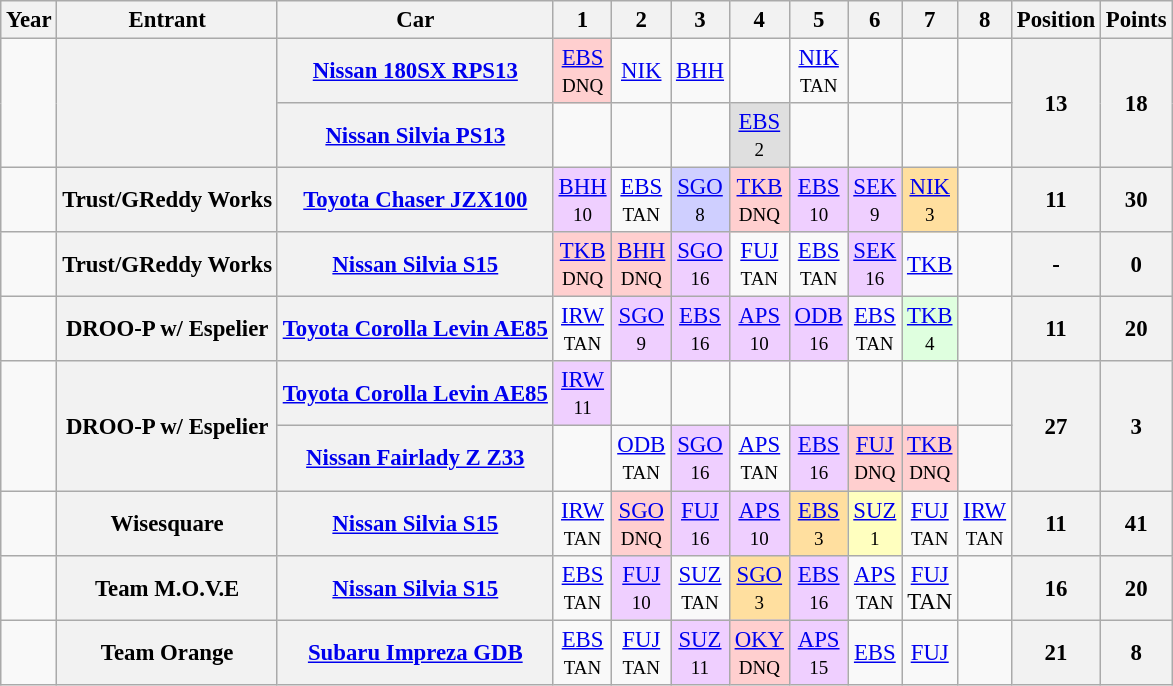<table class="wikitable" style="text-align:center; font-size:95%">
<tr>
<th>Year</th>
<th>Entrant</th>
<th>Car</th>
<th>1</th>
<th>2</th>
<th>3</th>
<th>4</th>
<th>5</th>
<th>6</th>
<th>7</th>
<th>8</th>
<th>Position</th>
<th>Points</th>
</tr>
<tr>
<td rowspan="2"></td>
<th rowspan="2"></th>
<th><a href='#'>Nissan 180SX RPS13</a></th>
<td style="background:#FFCFCF;"><a href='#'>EBS</a><br><small>DNQ</small></td>
<td><a href='#'>NIK</a><br><small></small></td>
<td><a href='#'>BHH</a><br><small></small></td>
<td></td>
<td><a href='#'>NIK</a><br><small>TAN</small></td>
<td></td>
<td></td>
<td></td>
<th rowspan="2">13</th>
<th rowspan="2">18</th>
</tr>
<tr>
<th><a href='#'>Nissan Silvia PS13</a></th>
<td></td>
<td></td>
<td></td>
<td style="background:#DFDFDF;"><a href='#'>EBS</a><br><small>2</small></td>
<td></td>
<td></td>
<td></td>
<td></td>
</tr>
<tr>
<td></td>
<th>Trust/GReddy Works</th>
<th><a href='#'>Toyota Chaser JZX100</a></th>
<td style="background:#EFCFFF;"><a href='#'>BHH</a><br><small>10</small></td>
<td><a href='#'>EBS</a><br><small>TAN</small></td>
<td style="background:#CFCFFF;"><a href='#'>SGO</a><br><small>8</small></td>
<td style="background:#FFCFCF;"><a href='#'>TKB</a><br><small>DNQ</small></td>
<td style="background:#EFCFFF;"><a href='#'>EBS</a><br><small>10</small></td>
<td style="background:#EFCFFF;"><a href='#'>SEK</a><br><small>9</small></td>
<td style="background:#FFDF9F;"><a href='#'>NIK</a><br><small>3</small></td>
<td></td>
<th>11</th>
<th>30</th>
</tr>
<tr>
<td></td>
<th>Trust/GReddy Works</th>
<th><a href='#'>Nissan Silvia S15</a></th>
<td style="background:#FFCFCF;"><a href='#'>TKB</a><br><small>DNQ</small></td>
<td style="background:#FFCFCF;"><a href='#'>BHH</a><br><small>DNQ</small></td>
<td style="background:#EFCFFF;"><a href='#'>SGO</a><br><small>16</small></td>
<td><a href='#'>FUJ</a><br><small>TAN</small></td>
<td><a href='#'>EBS</a><br><small>TAN</small></td>
<td style="background:#EFCFFF;"><a href='#'>SEK</a><br><small>16</small></td>
<td><a href='#'>TKB</a><br><small></small></td>
<td></td>
<th>-</th>
<th>0</th>
</tr>
<tr>
<td></td>
<th>DROO-P w/ Espelier</th>
<th><a href='#'>Toyota Corolla Levin AE85</a></th>
<td><a href='#'>IRW</a><br><small>TAN</small></td>
<td style="background:#EFCFFF;"><a href='#'>SGO</a><br><small>9</small></td>
<td style="background:#EFCFFF;"><a href='#'>EBS</a><br><small>16</small></td>
<td style="background:#EFCFFF;"><a href='#'>APS</a><br><small>10</small></td>
<td style="background:#EFCFFF;"><a href='#'>ODB</a><br><small>16</small></td>
<td><a href='#'>EBS</a><br><small>TAN</small></td>
<td style="background:#DFFFDF;"><a href='#'>TKB</a><br><small>4</small></td>
<td></td>
<th>11</th>
<th>20</th>
</tr>
<tr>
<td rowspan="2"></td>
<th rowspan="2">DROO-P w/ Espelier</th>
<th><a href='#'>Toyota Corolla Levin AE85</a></th>
<td style="background:#EFCFFF;"><a href='#'>IRW</a><br><small>11</small></td>
<td></td>
<td></td>
<td></td>
<td></td>
<td></td>
<td></td>
<td></td>
<th rowspan="2">27</th>
<th rowspan="2">3</th>
</tr>
<tr>
<th><a href='#'>Nissan Fairlady Z Z33</a></th>
<td></td>
<td><a href='#'>ODB</a><br><small>TAN</small></td>
<td style="background:#EFCFFF;"><a href='#'>SGO</a><br><small>16</small></td>
<td><a href='#'>APS</a><br><small>TAN</small></td>
<td style="background:#EFCFFF;"><a href='#'>EBS</a><br><small>16</small></td>
<td style="background:#FFCFCF;"><a href='#'>FUJ</a><br><small>DNQ</small></td>
<td style="background:#FFCFCF;"><a href='#'>TKB</a><br><small>DNQ</small></td>
<td></td>
</tr>
<tr>
<td></td>
<th>Wisesquare</th>
<th><a href='#'>Nissan Silvia S15</a></th>
<td><a href='#'>IRW</a><br><small>TAN</small></td>
<td style="background:#FFCFCF;"><a href='#'>SGO</a><br><small>DNQ</small></td>
<td style="background:#EFCFFF;"><a href='#'>FUJ</a><br><small><span>16</span></small></td>
<td style="background:#EFCFFF;"><a href='#'>APS</a><br><small>10</small></td>
<td style="background:#FFDF9F;"><a href='#'>EBS</a><br><small><span>3</span></small></td>
<td style="background:#FFFFBF;"><a href='#'>SUZ</a><br><small>1</small></td>
<td><a href='#'>FUJ</a><br><small>TAN</small></td>
<td><a href='#'>IRW</a><br><small>TAN</small></td>
<th>11</th>
<th>41</th>
</tr>
<tr>
<td></td>
<th>Team M.O.V.E</th>
<th><a href='#'>Nissan Silvia S15</a></th>
<td><a href='#'>EBS</a><br><small>TAN</small></td>
<td style="background:#EFCFFF;"><a href='#'>FUJ</a><br><small>10</small></td>
<td><a href='#'>SUZ</a><br><small>TAN</small></td>
<td style="background:#FFDF9F;"><a href='#'>SGO</a><br><small>3</small></td>
<td style="background:#EFCFFF;"><a href='#'>EBS</a><br><small><span>16</span></small></td>
<td><a href='#'>APS</a><br><small>TAN</small></td>
<td><a href='#'>FUJ</a><br>TAN</td>
<td></td>
<th>16</th>
<th>20</th>
</tr>
<tr>
<td></td>
<th>Team Orange</th>
<th><a href='#'>Subaru Impreza GDB</a></th>
<td><a href='#'>EBS</a><br><small>TAN</small></td>
<td><a href='#'>FUJ</a><br><small>TAN</small></td>
<td style="background:#EFCFFF;"><a href='#'>SUZ</a><br><small>11</small></td>
<td style="background:#FFCFCF;"><a href='#'>OKY</a><br><small>DNQ</small></td>
<td style="background:#EFCFFF;"><a href='#'>APS</a><br><small>15</small></td>
<td><a href='#'>EBS</a><br><small></small></td>
<td><a href='#'>FUJ</a><br><small></small></td>
<td></td>
<th>21</th>
<th>8</th>
</tr>
</table>
